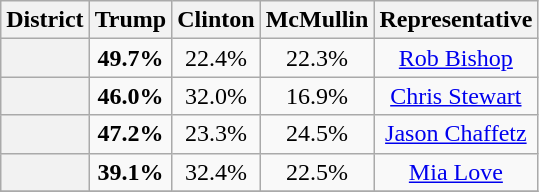<table class=wikitable>
<tr>
<th>District</th>
<th>Trump</th>
<th>Clinton</th>
<th>McMullin</th>
<th>Representative</th>
</tr>
<tr align=center>
<th></th>
<td><strong>49.7%</strong></td>
<td>22.4%</td>
<td>22.3%</td>
<td><a href='#'>Rob Bishop</a></td>
</tr>
<tr align=center>
<th></th>
<td><strong>46.0%</strong></td>
<td>32.0%</td>
<td>16.9%</td>
<td><a href='#'>Chris Stewart</a></td>
</tr>
<tr align=center>
<th></th>
<td><strong>47.2%</strong></td>
<td>23.3%</td>
<td>24.5%</td>
<td><a href='#'>Jason Chaffetz</a></td>
</tr>
<tr align=center>
<th></th>
<td><strong>39.1%</strong></td>
<td>32.4%</td>
<td>22.5%</td>
<td><a href='#'>Mia Love</a></td>
</tr>
<tr align=center>
</tr>
</table>
